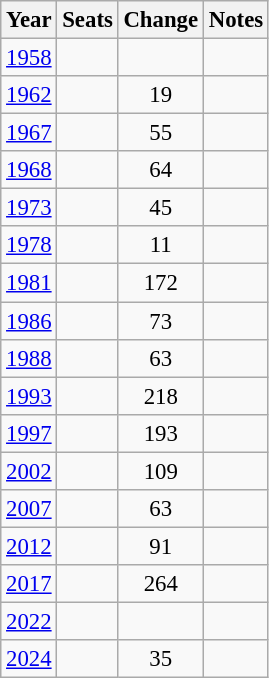<table class="wikitable" style="font-size:95%;text-align:center;">
<tr>
<th>Year</th>
<th>Seats</th>
<th>Change</th>
<th>Notes</th>
</tr>
<tr>
<td><a href='#'>1958</a></td>
<td></td>
<td></td>
<td></td>
</tr>
<tr>
<td><a href='#'>1962</a></td>
<td></td>
<td>19</td>
<td></td>
</tr>
<tr>
<td><a href='#'>1967</a></td>
<td></td>
<td>55</td>
<td></td>
</tr>
<tr>
<td><a href='#'>1968</a></td>
<td></td>
<td>64</td>
<td></td>
</tr>
<tr>
<td><a href='#'>1973</a></td>
<td></td>
<td>45</td>
<td></td>
</tr>
<tr>
<td><a href='#'>1978</a></td>
<td></td>
<td>11</td>
<td></td>
</tr>
<tr>
<td><a href='#'>1981</a></td>
<td></td>
<td>172</td>
<td></td>
</tr>
<tr>
<td><a href='#'>1986</a></td>
<td></td>
<td>73</td>
<td></td>
</tr>
<tr>
<td><a href='#'>1988</a></td>
<td></td>
<td>63</td>
<td></td>
</tr>
<tr>
<td><a href='#'>1993</a></td>
<td></td>
<td>218</td>
<td></td>
</tr>
<tr>
<td><a href='#'>1997</a></td>
<td></td>
<td>193</td>
<td></td>
</tr>
<tr>
<td><a href='#'>2002</a></td>
<td></td>
<td>109</td>
<td></td>
</tr>
<tr>
<td><a href='#'>2007</a></td>
<td></td>
<td>63</td>
<td></td>
</tr>
<tr>
<td><a href='#'>2012</a></td>
<td></td>
<td>91</td>
<td></td>
</tr>
<tr>
<td><a href='#'>2017</a></td>
<td></td>
<td>264</td>
<td></td>
</tr>
<tr>
<td><a href='#'>2022</a></td>
<td></td>
<td></td>
<td></td>
</tr>
<tr>
<td><a href='#'>2024</a></td>
<td></td>
<td>35</td>
<td></td>
</tr>
</table>
